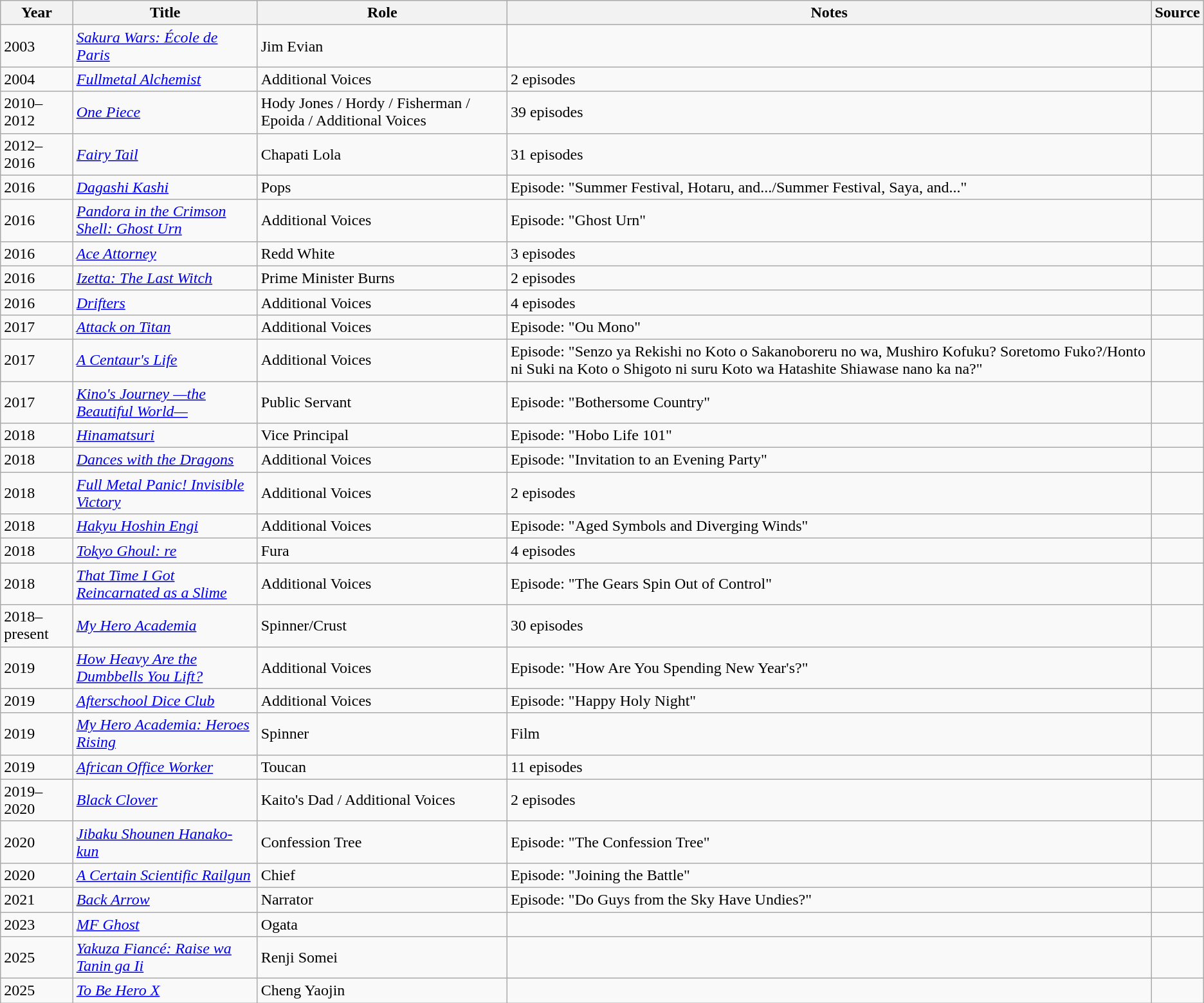<table class="wikitable sortable">
<tr>
<th>Year</th>
<th>Title</th>
<th>Role</th>
<th>Notes</th>
<th>Source</th>
</tr>
<tr>
<td>2003</td>
<td><em><a href='#'>Sakura Wars: École de Paris</a></em></td>
<td>Jim Evian</td>
<td></td>
<td></td>
</tr>
<tr>
<td>2004</td>
<td><em><a href='#'>Fullmetal Alchemist</a></em></td>
<td>Additional Voices</td>
<td>2 episodes</td>
<td></td>
</tr>
<tr>
<td>2010–2012</td>
<td><em><a href='#'>One Piece</a></em></td>
<td>Hody Jones / Hordy / Fisherman / Epoida / Additional Voices</td>
<td>39 episodes</td>
<td></td>
</tr>
<tr>
<td>2012–2016</td>
<td><em><a href='#'>Fairy Tail</a></em></td>
<td>Chapati Lola</td>
<td>31 episodes</td>
<td></td>
</tr>
<tr>
<td>2016</td>
<td><em><a href='#'>Dagashi Kashi</a></em></td>
<td>Pops</td>
<td>Episode: "Summer Festival, Hotaru, and.../Summer Festival, Saya, and..."</td>
<td></td>
</tr>
<tr>
<td>2016</td>
<td><em><a href='#'>Pandora in the Crimson Shell: Ghost Urn</a></em></td>
<td>Additional Voices</td>
<td>Episode: "Ghost Urn"</td>
<td></td>
</tr>
<tr>
<td>2016</td>
<td><em><a href='#'>Ace Attorney</a></em></td>
<td>Redd White</td>
<td>3 episodes</td>
<td></td>
</tr>
<tr>
<td>2016</td>
<td><em><a href='#'>Izetta: The Last Witch</a></em></td>
<td>Prime Minister Burns</td>
<td>2 episodes</td>
<td></td>
</tr>
<tr>
<td>2016</td>
<td><em><a href='#'>Drifters</a></em></td>
<td>Additional Voices</td>
<td>4 episodes</td>
<td></td>
</tr>
<tr>
<td>2017</td>
<td><em><a href='#'>Attack on Titan</a></em></td>
<td>Additional Voices</td>
<td>Episode: "Ou Mono"</td>
<td></td>
</tr>
<tr>
<td>2017</td>
<td><em><a href='#'>A Centaur's Life</a></em></td>
<td>Additional Voices</td>
<td>Episode: "Senzo ya Rekishi no Koto o Sakanoboreru no wa, Mushiro Kofuku? Soretomo Fuko?/Honto ni Suki na Koto o Shigoto ni suru Koto wa Hatashite Shiawase nano ka na?"</td>
<td></td>
</tr>
<tr>
<td>2017</td>
<td><em><a href='#'>Kino's Journey —the Beautiful World—</a></em></td>
<td>Public Servant</td>
<td>Episode: "Bothersome Country"</td>
<td></td>
</tr>
<tr>
<td>2018</td>
<td><em><a href='#'>Hinamatsuri</a></em></td>
<td>Vice Principal</td>
<td>Episode: "Hobo Life 101"</td>
<td></td>
</tr>
<tr>
<td>2018</td>
<td><em><a href='#'>Dances with the Dragons</a></em></td>
<td>Additional Voices</td>
<td>Episode: "Invitation to an Evening Party"</td>
<td></td>
</tr>
<tr>
<td>2018</td>
<td><em><a href='#'>Full Metal Panic! Invisible Victory</a></em></td>
<td>Additional Voices</td>
<td>2 episodes</td>
<td></td>
</tr>
<tr>
<td>2018</td>
<td><em><a href='#'>Hakyu Hoshin Engi</a></em></td>
<td>Additional Voices</td>
<td>Episode: "Aged Symbols and Diverging Winds"</td>
<td></td>
</tr>
<tr>
<td>2018</td>
<td><em><a href='#'>Tokyo Ghoul: re</a></em></td>
<td>Fura</td>
<td>4 episodes</td>
<td></td>
</tr>
<tr>
<td>2018</td>
<td><em><a href='#'>That Time I Got Reincarnated as a Slime</a></em></td>
<td>Additional Voices</td>
<td>Episode: "The Gears Spin Out of Control"</td>
<td></td>
</tr>
<tr>
<td>2018–present</td>
<td><em><a href='#'>My Hero Academia</a></em></td>
<td>Spinner/Crust</td>
<td>30 episodes</td>
<td></td>
</tr>
<tr>
<td>2019</td>
<td><em><a href='#'>How Heavy Are the Dumbbells You Lift?</a></em></td>
<td>Additional Voices</td>
<td>Episode: "How Are You Spending New Year's?"</td>
<td></td>
</tr>
<tr>
<td>2019</td>
<td><em><a href='#'>Afterschool Dice Club</a></em></td>
<td>Additional Voices</td>
<td>Episode: "Happy Holy Night"</td>
<td></td>
</tr>
<tr>
<td>2019</td>
<td><em><a href='#'>My Hero Academia: Heroes Rising</a></em></td>
<td>Spinner</td>
<td>Film</td>
<td></td>
</tr>
<tr>
<td>2019</td>
<td><em><a href='#'>African Office Worker</a></em></td>
<td>Toucan</td>
<td>11 episodes</td>
<td></td>
</tr>
<tr>
<td>2019–2020</td>
<td><em><a href='#'>Black Clover</a></em></td>
<td>Kaito's Dad / Additional Voices</td>
<td>2 episodes</td>
<td></td>
</tr>
<tr>
<td>2020</td>
<td><em><a href='#'>Jibaku Shounen Hanako-kun</a></em></td>
<td>Confession Tree</td>
<td>Episode: "The Confession Tree"</td>
<td></td>
</tr>
<tr>
<td>2020</td>
<td><em><a href='#'>A Certain Scientific Railgun</a></em></td>
<td>Chief</td>
<td>Episode: "Joining the Battle"</td>
<td></td>
</tr>
<tr>
<td>2021</td>
<td><em><a href='#'>Back Arrow</a></em></td>
<td>Narrator</td>
<td>Episode: "Do Guys from the Sky Have Undies?"</td>
<td></td>
</tr>
<tr>
<td>2023</td>
<td><em><a href='#'>MF Ghost</a></em></td>
<td>Ogata</td>
<td></td>
<td></td>
</tr>
<tr>
<td>2025</td>
<td><em><a href='#'>Yakuza Fiancé: Raise wa Tanin ga Ii</a></em></td>
<td>Renji Somei</td>
<td></td>
<td></td>
</tr>
<tr>
<td>2025</td>
<td><em><a href='#'>To Be Hero X</a></em></td>
<td>Cheng Yaojin</td>
<td></td>
<td></td>
</tr>
</table>
